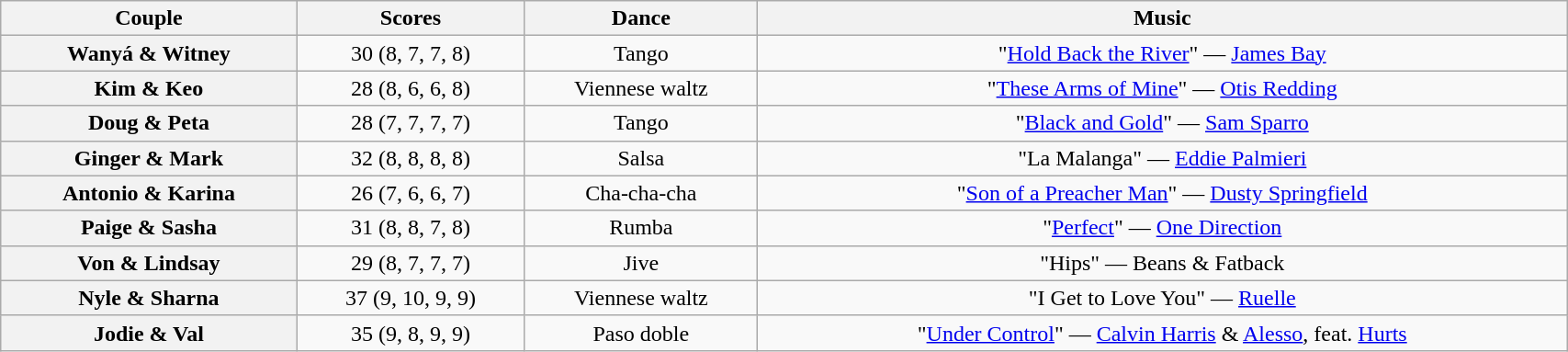<table class="wikitable sortable" style="text-align:center; width:90%">
<tr>
<th scope="col">Couple</th>
<th scope="col">Scores</th>
<th scope="col" class="unsortable">Dance</th>
<th scope="col" class="unsortable">Music</th>
</tr>
<tr>
<th scope="row">Wanyá & Witney</th>
<td>30 (8, 7, 7, 8)</td>
<td>Tango</td>
<td>"<a href='#'>Hold Back the River</a>" — <a href='#'>James Bay</a></td>
</tr>
<tr>
<th scope="row">Kim & Keo</th>
<td>28 (8, 6, 6, 8)</td>
<td>Viennese waltz</td>
<td>"<a href='#'>These Arms of Mine</a>" — <a href='#'>Otis Redding</a></td>
</tr>
<tr>
<th scope="row">Doug & Peta</th>
<td>28 (7, 7, 7, 7)</td>
<td>Tango</td>
<td>"<a href='#'>Black and Gold</a>" — <a href='#'>Sam Sparro</a></td>
</tr>
<tr>
<th scope="row">Ginger & Mark</th>
<td>32 (8, 8, 8, 8)</td>
<td>Salsa</td>
<td>"La Malanga" — <a href='#'>Eddie Palmieri</a></td>
</tr>
<tr>
<th scope="row">Antonio & Karina</th>
<td>26 (7, 6, 6, 7)</td>
<td>Cha-cha-cha</td>
<td>"<a href='#'>Son of a Preacher Man</a>" — <a href='#'>Dusty Springfield</a></td>
</tr>
<tr>
<th scope="row">Paige & Sasha</th>
<td>31 (8, 8, 7, 8)</td>
<td>Rumba</td>
<td>"<a href='#'>Perfect</a>" — <a href='#'>One Direction</a></td>
</tr>
<tr>
<th scope="row">Von & Lindsay</th>
<td>29 (8, 7, 7, 7)</td>
<td>Jive</td>
<td>"Hips" — Beans & Fatback</td>
</tr>
<tr>
<th scope="row">Nyle & Sharna</th>
<td>37 (9, 10, 9, 9)</td>
<td>Viennese waltz</td>
<td>"I Get to Love You" — <a href='#'>Ruelle</a></td>
</tr>
<tr>
<th scope="row">Jodie & Val</th>
<td>35 (9, 8, 9, 9)</td>
<td>Paso doble</td>
<td>"<a href='#'>Under Control</a>" — <a href='#'>Calvin Harris</a> & <a href='#'>Alesso</a>, feat. <a href='#'>Hurts</a></td>
</tr>
</table>
